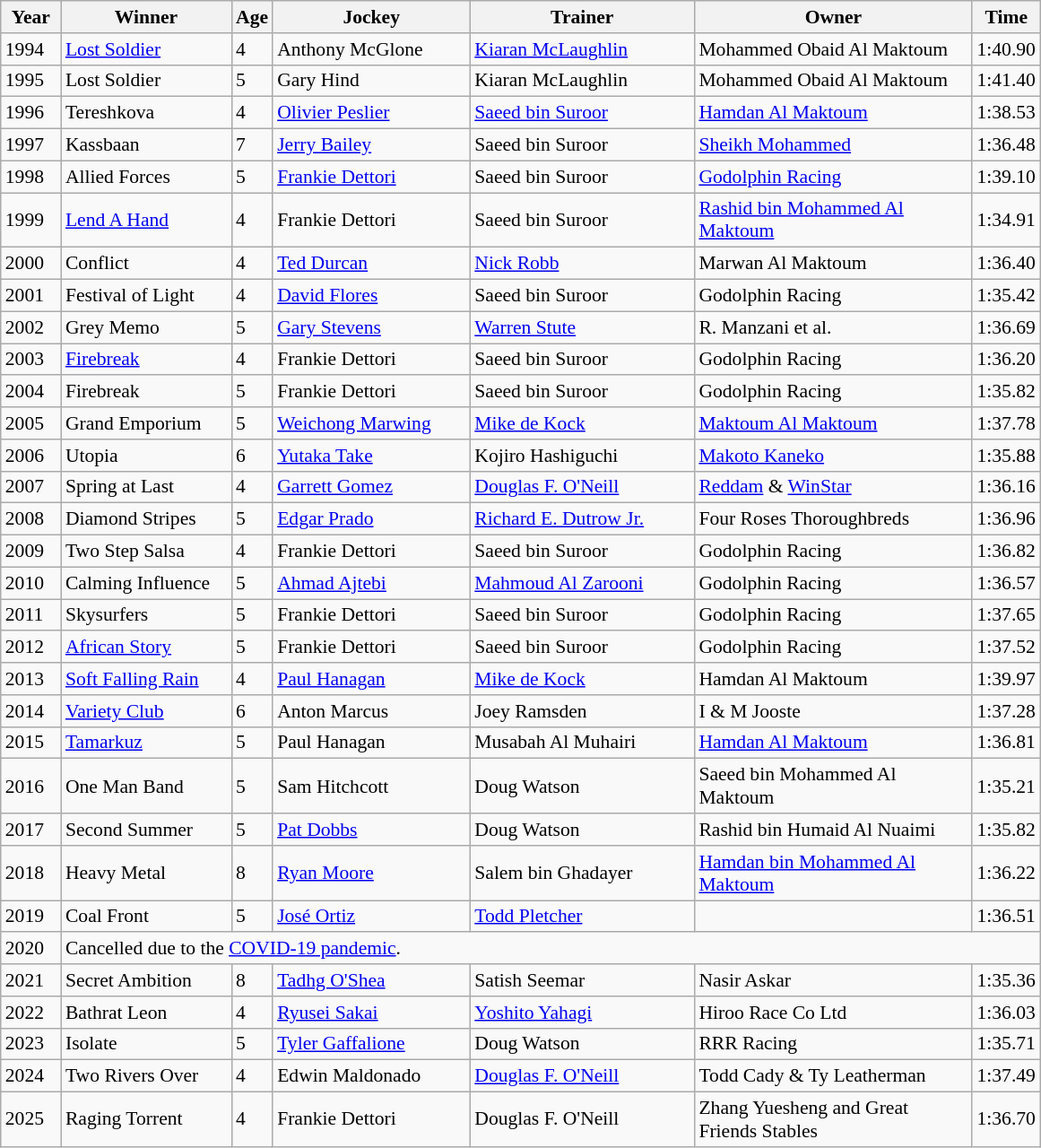<table class="wikitable sortable" style="font-size:90%">
<tr>
<th width="38px">Year</th>
<th width="120px">Winner</th>
<th>Age</th>
<th width="140px">Jockey</th>
<th width="160px">Trainer</th>
<th width="200px">Owner</th>
<th>Time</th>
</tr>
<tr>
<td>1994</td>
<td><a href='#'>Lost Soldier</a></td>
<td>4</td>
<td>Anthony McGlone</td>
<td><a href='#'>Kiaran McLaughlin</a></td>
<td>Mohammed Obaid Al Maktoum</td>
<td>1:40.90</td>
</tr>
<tr>
<td>1995</td>
<td>Lost Soldier</td>
<td>5</td>
<td>Gary Hind</td>
<td>Kiaran McLaughlin</td>
<td>Mohammed Obaid Al Maktoum</td>
<td>1:41.40</td>
</tr>
<tr>
<td>1996</td>
<td>Tereshkova</td>
<td>4</td>
<td><a href='#'>Olivier Peslier</a></td>
<td><a href='#'>Saeed bin Suroor</a></td>
<td><a href='#'>Hamdan Al Maktoum</a></td>
<td>1:38.53</td>
</tr>
<tr>
<td>1997</td>
<td>Kassbaan</td>
<td>7</td>
<td><a href='#'>Jerry Bailey</a></td>
<td>Saeed bin Suroor</td>
<td><a href='#'>Sheikh Mohammed</a></td>
<td>1:36.48</td>
</tr>
<tr>
<td>1998</td>
<td>Allied Forces</td>
<td>5</td>
<td><a href='#'>Frankie Dettori</a></td>
<td>Saeed bin Suroor</td>
<td><a href='#'>Godolphin Racing</a></td>
<td>1:39.10</td>
</tr>
<tr>
<td>1999</td>
<td><a href='#'>Lend A Hand</a></td>
<td>4</td>
<td>Frankie Dettori</td>
<td>Saeed bin Suroor</td>
<td><a href='#'>Rashid bin Mohammed Al Maktoum</a></td>
<td>1:34.91</td>
</tr>
<tr>
<td>2000</td>
<td>Conflict</td>
<td>4</td>
<td><a href='#'>Ted Durcan</a></td>
<td><a href='#'>Nick Robb</a></td>
<td>Marwan Al Maktoum</td>
<td>1:36.40</td>
</tr>
<tr>
<td>2001</td>
<td>Festival of Light</td>
<td>4</td>
<td><a href='#'>David Flores</a></td>
<td>Saeed bin Suroor</td>
<td>Godolphin Racing</td>
<td>1:35.42</td>
</tr>
<tr>
<td>2002</td>
<td>Grey Memo</td>
<td>5</td>
<td><a href='#'>Gary Stevens</a></td>
<td><a href='#'>Warren Stute</a></td>
<td>R. Manzani et al.</td>
<td>1:36.69</td>
</tr>
<tr>
<td>2003</td>
<td><a href='#'>Firebreak</a></td>
<td>4</td>
<td>Frankie Dettori</td>
<td>Saeed bin Suroor</td>
<td>Godolphin Racing</td>
<td>1:36.20</td>
</tr>
<tr>
<td>2004</td>
<td>Firebreak</td>
<td>5</td>
<td>Frankie Dettori</td>
<td>Saeed bin Suroor</td>
<td>Godolphin Racing</td>
<td>1:35.82</td>
</tr>
<tr>
<td>2005</td>
<td>Grand Emporium</td>
<td>5</td>
<td><a href='#'>Weichong Marwing</a></td>
<td><a href='#'>Mike de Kock</a></td>
<td><a href='#'>Maktoum Al Maktoum</a></td>
<td>1:37.78</td>
</tr>
<tr>
<td>2006</td>
<td>Utopia</td>
<td>6</td>
<td><a href='#'>Yutaka Take</a></td>
<td>Kojiro Hashiguchi</td>
<td><a href='#'>Makoto Kaneko</a></td>
<td>1:35.88</td>
</tr>
<tr>
<td>2007</td>
<td>Spring at Last</td>
<td>4</td>
<td><a href='#'>Garrett Gomez</a></td>
<td><a href='#'>Douglas F. O'Neill</a></td>
<td><a href='#'>Reddam</a> & <a href='#'>WinStar</a></td>
<td>1:36.16</td>
</tr>
<tr>
<td>2008</td>
<td>Diamond Stripes</td>
<td>5</td>
<td><a href='#'>Edgar Prado</a></td>
<td><a href='#'>Richard E. Dutrow Jr.</a></td>
<td>Four Roses Thoroughbreds</td>
<td>1:36.96</td>
</tr>
<tr>
<td>2009</td>
<td>Two Step Salsa</td>
<td>4</td>
<td>Frankie Dettori</td>
<td>Saeed bin Suroor</td>
<td>Godolphin Racing</td>
<td>1:36.82</td>
</tr>
<tr>
<td>2010</td>
<td>Calming Influence</td>
<td>5</td>
<td><a href='#'>Ahmad Ajtebi</a></td>
<td><a href='#'>Mahmoud Al Zarooni</a></td>
<td>Godolphin Racing</td>
<td>1:36.57</td>
</tr>
<tr>
<td>2011</td>
<td>Skysurfers</td>
<td>5</td>
<td>Frankie Dettori</td>
<td>Saeed bin Suroor</td>
<td>Godolphin Racing</td>
<td>1:37.65</td>
</tr>
<tr>
<td>2012</td>
<td><a href='#'>African Story</a></td>
<td>5</td>
<td>Frankie Dettori</td>
<td>Saeed bin Suroor</td>
<td>Godolphin Racing</td>
<td>1:37.52</td>
</tr>
<tr>
<td>2013</td>
<td><a href='#'>Soft Falling Rain</a></td>
<td>4</td>
<td><a href='#'>Paul Hanagan</a></td>
<td><a href='#'>Mike de Kock</a></td>
<td>Hamdan Al Maktoum</td>
<td>1:39.97</td>
</tr>
<tr>
<td>2014</td>
<td><a href='#'>Variety Club</a></td>
<td>6</td>
<td>Anton Marcus</td>
<td>Joey Ramsden</td>
<td>I & M Jooste</td>
<td>1:37.28</td>
</tr>
<tr>
<td>2015</td>
<td><a href='#'>Tamarkuz</a></td>
<td>5</td>
<td>Paul Hanagan</td>
<td>Musabah Al Muhairi</td>
<td><a href='#'>Hamdan Al Maktoum</a></td>
<td>1:36.81</td>
</tr>
<tr>
<td>2016</td>
<td>One Man Band</td>
<td>5</td>
<td>Sam Hitchcott</td>
<td>Doug Watson</td>
<td>Saeed bin Mohammed Al Maktoum</td>
<td>1:35.21</td>
</tr>
<tr>
<td>2017</td>
<td>Second Summer</td>
<td>5</td>
<td><a href='#'>Pat Dobbs</a></td>
<td>Doug Watson</td>
<td>Rashid bin Humaid Al Nuaimi</td>
<td>1:35.82</td>
</tr>
<tr>
<td>2018</td>
<td>Heavy Metal</td>
<td>8</td>
<td><a href='#'>Ryan Moore</a></td>
<td>Salem bin Ghadayer</td>
<td><a href='#'>Hamdan bin Mohammed Al Maktoum</a></td>
<td>1:36.22</td>
</tr>
<tr>
<td>2019</td>
<td>Coal Front</td>
<td>5</td>
<td><a href='#'>José Ortiz</a></td>
<td><a href='#'>Todd Pletcher</a></td>
<td></td>
<td>1:36.51</td>
</tr>
<tr>
<td>2020</td>
<td colspan="7">Cancelled due to the <a href='#'>COVID-19 pandemic</a>.</td>
</tr>
<tr>
<td>2021</td>
<td>Secret Ambition</td>
<td>8</td>
<td><a href='#'>Tadhg O'Shea</a></td>
<td>Satish Seemar</td>
<td>Nasir Askar</td>
<td>1:35.36</td>
</tr>
<tr>
<td>2022</td>
<td>Bathrat Leon</td>
<td>4</td>
<td><a href='#'>Ryusei Sakai</a></td>
<td><a href='#'>Yoshito Yahagi</a></td>
<td>Hiroo Race Co Ltd</td>
<td>1:36.03</td>
</tr>
<tr>
<td>2023</td>
<td>Isolate</td>
<td>5</td>
<td><a href='#'>Tyler Gaffalione</a></td>
<td>Doug Watson</td>
<td>RRR Racing</td>
<td>1:35.71</td>
</tr>
<tr>
<td>2024</td>
<td>Two Rivers Over</td>
<td>4</td>
<td>Edwin Maldonado</td>
<td><a href='#'>Douglas F. O'Neill</a></td>
<td>Todd Cady & Ty Leatherman</td>
<td>1:37.49</td>
</tr>
<tr>
<td>2025</td>
<td>Raging Torrent</td>
<td>4</td>
<td>Frankie Dettori</td>
<td>Douglas F. O'Neill</td>
<td>Zhang Yuesheng and Great Friends Stables</td>
<td>1:36.70</td>
</tr>
</table>
